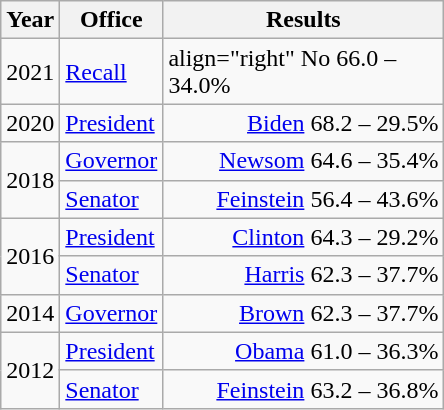<table class=wikitable>
<tr>
<th width="30">Year</th>
<th width="60">Office</th>
<th width="180">Results</th>
</tr>
<tr>
<td>2021</td>
<td><a href='#'>Recall</a></td>
<td>align="right"  No 66.0 – 34.0%</td>
</tr>
<tr>
<td>2020</td>
<td><a href='#'>President</a></td>
<td align="right" ><a href='#'>Biden</a> 68.2 – 29.5%</td>
</tr>
<tr>
<td rowspan="2">2018</td>
<td><a href='#'>Governor</a></td>
<td align="right" ><a href='#'>Newsom</a> 64.6 – 35.4%</td>
</tr>
<tr>
<td><a href='#'>Senator</a></td>
<td align="right" ><a href='#'>Feinstein</a> 56.4 – 43.6%</td>
</tr>
<tr>
<td rowspan="2">2016</td>
<td><a href='#'>President</a></td>
<td align="right" ><a href='#'>Clinton</a> 64.3 – 29.2%</td>
</tr>
<tr>
<td><a href='#'>Senator</a></td>
<td align="right" ><a href='#'>Harris</a> 62.3 – 37.7%</td>
</tr>
<tr>
<td>2014</td>
<td><a href='#'>Governor</a></td>
<td align="right" ><a href='#'>Brown</a> 62.3 – 37.7%</td>
</tr>
<tr>
<td rowspan="2">2012</td>
<td><a href='#'>President</a></td>
<td align="right" ><a href='#'>Obama</a> 61.0 – 36.3%</td>
</tr>
<tr>
<td><a href='#'>Senator</a></td>
<td align="right" ><a href='#'>Feinstein</a> 63.2 – 36.8%</td>
</tr>
</table>
